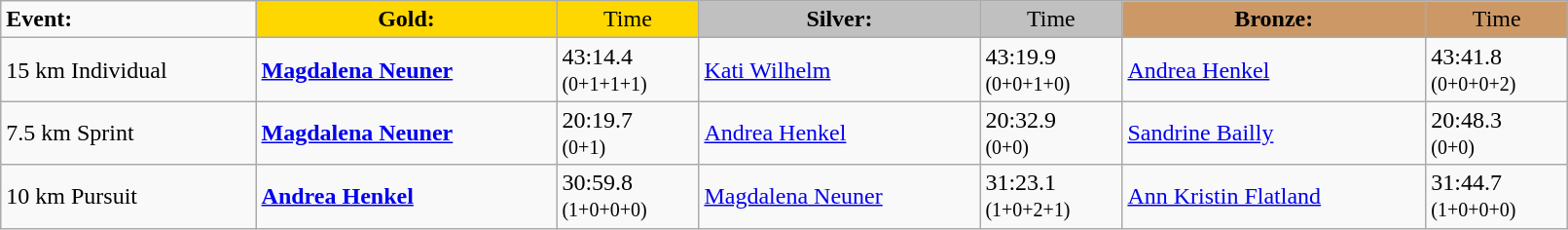<table class="wikitable" width=85%>
<tr>
<td><strong>Event:</strong></td>
<td style="text-align:center;background-color:gold;"><strong>Gold:</strong></td>
<td style="text-align:center;background-color:gold;">Time</td>
<td style="text-align:center;background-color:silver;"><strong>Silver:</strong></td>
<td style="text-align:center;background-color:silver;">Time</td>
<td style="text-align:center;background-color:#CC9966;"><strong>Bronze:</strong></td>
<td style="text-align:center;background-color:#CC9966;">Time</td>
</tr>
<tr>
<td>15 km Individual<br></td>
<td><strong><a href='#'>Magdalena Neuner</a></strong><br><small></small></td>
<td>43:14.4	<br><small>(0+1+1+1)</small></td>
<td><a href='#'>Kati Wilhelm</a><br><small></small></td>
<td>43:19.9 <br><small>(0+0+1+0)</small></td>
<td><a href='#'>Andrea Henkel</a><br><small></small></td>
<td>43:41.8<br><small>(0+0+0+2)</small></td>
</tr>
<tr>
<td>7.5 km Sprint<br></td>
<td><strong><a href='#'>Magdalena Neuner</a></strong><br><small></small></td>
<td>20:19.7<br><small>(0+1)</small></td>
<td><a href='#'>Andrea Henkel</a><br><small></small></td>
<td>20:32.9<br><small>(0+0)</small></td>
<td><a href='#'>Sandrine Bailly</a><br><small></small></td>
<td>20:48.3<br><small>(0+0)</small></td>
</tr>
<tr>
<td>10 km Pursuit<br></td>
<td><strong><a href='#'>Andrea Henkel</a></strong><br><small></small></td>
<td>30:59.8<br><small>(1+0+0+0)</small></td>
<td><a href='#'>Magdalena Neuner</a><br><small></small></td>
<td>31:23.1<br><small>(1+0+2+1)</small></td>
<td><a href='#'>Ann Kristin Flatland</a><br><small></small></td>
<td>31:44.7<br><small>(1+0+0+0)</small></td>
</tr>
</table>
